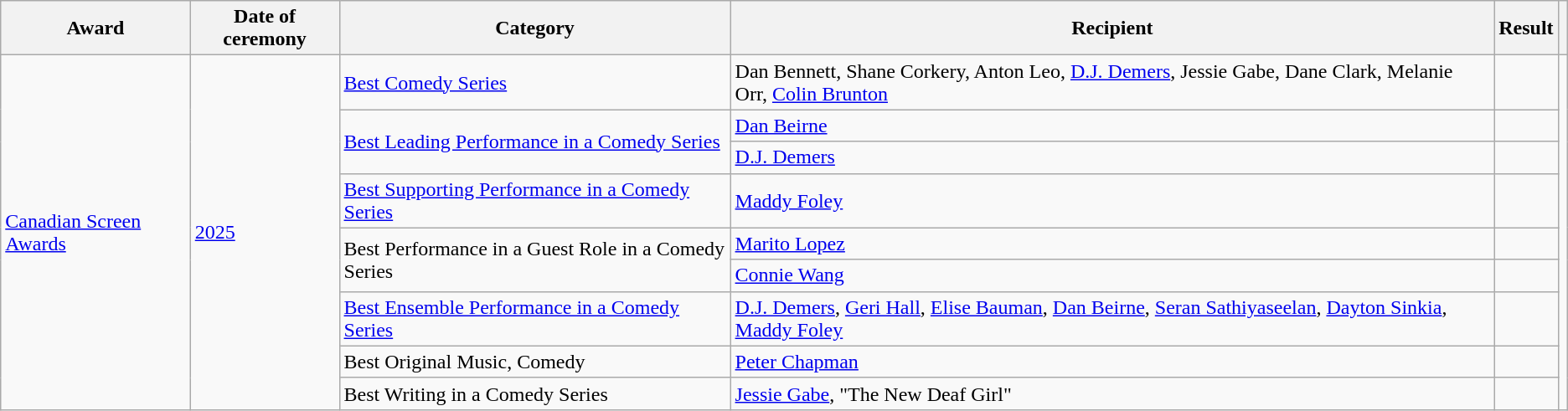<table class="wikitable sortable plainrowheaders">
<tr>
<th scope="col">Award</th>
<th scope="col">Date of ceremony</th>
<th scope="col">Category</th>
<th scope="col">Recipient</th>
<th scope="col">Result</th>
<th scope="col" class="unsortable"></th>
</tr>
<tr>
<td rowspan=9><a href='#'>Canadian Screen Awards</a></td>
<td rowspan=9><a href='#'>2025</a></td>
<td><a href='#'>Best Comedy Series</a></td>
<td>Dan Bennett, Shane Corkery, Anton Leo, <a href='#'>D.J. Demers</a>, Jessie Gabe, Dane Clark, Melanie Orr, <a href='#'>Colin Brunton</a></td>
<td></td>
<td rowspan=9></td>
</tr>
<tr>
<td rowspan=2><a href='#'>Best Leading Performance in a Comedy Series</a></td>
<td><a href='#'>Dan Beirne</a></td>
<td></td>
</tr>
<tr>
<td><a href='#'>D.J. Demers</a></td>
<td></td>
</tr>
<tr>
<td><a href='#'>Best Supporting Performance in a Comedy Series</a></td>
<td><a href='#'>Maddy Foley</a></td>
<td></td>
</tr>
<tr>
<td rowspan=2>Best Performance in a Guest Role in a Comedy Series</td>
<td><a href='#'>Marito Lopez</a></td>
<td></td>
</tr>
<tr>
<td><a href='#'>Connie Wang</a></td>
<td></td>
</tr>
<tr>
<td><a href='#'>Best Ensemble Performance in a Comedy Series</a></td>
<td><a href='#'>D.J. Demers</a>, <a href='#'>Geri Hall</a>, <a href='#'>Elise Bauman</a>, <a href='#'>Dan Beirne</a>, <a href='#'>Seran Sathiyaseelan</a>, <a href='#'>Dayton Sinkia</a>, <a href='#'>Maddy Foley</a></td>
<td></td>
</tr>
<tr>
<td>Best Original Music, Comedy</td>
<td><a href='#'>Peter Chapman</a></td>
<td></td>
</tr>
<tr>
<td>Best Writing in a Comedy Series</td>
<td><a href='#'>Jessie Gabe</a>, "The New Deaf Girl"</td>
<td></td>
</tr>
</table>
